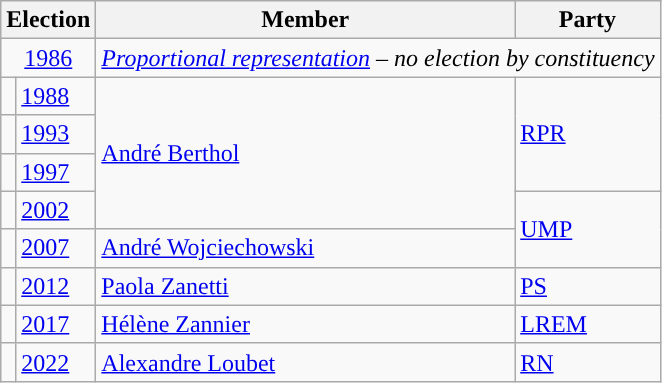<table class="wikitable">
<tr>
<th colspan="2">Election</th>
<th>Member</th>
<th>Party</th>
</tr>
<tr>
<td colspan="2" align="center"><a href='#'>1986</a></td>
<td colspan="2"><em><a href='#'>Proportional representation</a> – no election by constituency</em></td>
</tr>
<tr>
<td style="color:inherit;background-color: "></td>
<td><a href='#'>1988</a></td>
<td rowspan="4"><a href='#'>André Berthol</a></td>
<td rowspan="3"><a href='#'>RPR</a></td>
</tr>
<tr>
<td style="color:inherit;background-color: "></td>
<td><a href='#'>1993</a></td>
</tr>
<tr>
<td style="color:inherit;background-color: "></td>
<td><a href='#'>1997</a></td>
</tr>
<tr>
<td style="color:inherit;background-color: "></td>
<td><a href='#'>2002</a></td>
<td rowspan="2"><a href='#'>UMP</a></td>
</tr>
<tr>
<td style="color:inherit;background-color: "></td>
<td><a href='#'>2007</a></td>
<td><a href='#'>André Wojciechowski</a></td>
</tr>
<tr>
<td style="color:inherit;background-color: "></td>
<td><a href='#'>2012</a></td>
<td><a href='#'>Paola Zanetti</a></td>
<td><a href='#'>PS</a></td>
</tr>
<tr>
<td style="color:inherit;background-color: "></td>
<td><a href='#'>2017</a></td>
<td><a href='#'>Hélène Zannier</a></td>
<td><a href='#'>LREM</a></td>
</tr>
<tr>
<td style="color:inherit;background-color: "></td>
<td><a href='#'>2022</a></td>
<td><a href='#'>Alexandre Loubet</a></td>
<td><a href='#'>RN</a></td>
</tr>
</table>
